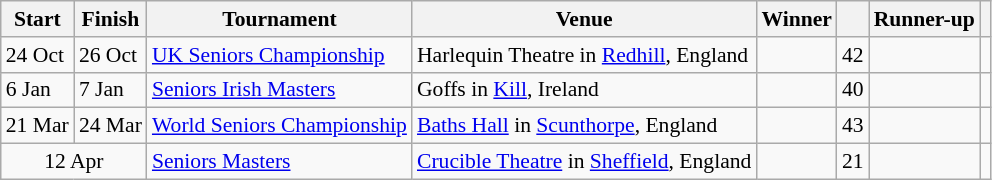<table class="wikitable" style="font-size: 90%">
<tr>
<th>Start</th>
<th>Finish</th>
<th>Tournament</th>
<th>Venue</th>
<th>Winner</th>
<th></th>
<th>Runner-up</th>
<th></th>
</tr>
<tr>
<td>24 Oct</td>
<td>26 Oct</td>
<td><a href='#'>UK Seniors Championship</a></td>
<td>Harlequin Theatre in <a href='#'>Redhill</a>, England</td>
<td></td>
<td style="text-align:center;">42</td>
<td></td>
<td></td>
</tr>
<tr>
<td>6 Jan</td>
<td>7 Jan</td>
<td><a href='#'>Seniors Irish Masters</a></td>
<td>Goffs in <a href='#'>Kill</a>, Ireland</td>
<td></td>
<td style="text-align:center;">40</td>
<td></td>
<td></td>
</tr>
<tr>
<td>21 Mar</td>
<td>24 Mar</td>
<td><a href='#'>World Seniors Championship</a></td>
<td><a href='#'>Baths Hall</a> in <a href='#'>Scunthorpe</a>, England</td>
<td></td>
<td style="text-align:center;">43</td>
<td></td>
<td></td>
</tr>
<tr>
<td colspan=2 style="text-align:center;">12 Apr</td>
<td><a href='#'>Seniors Masters</a></td>
<td><a href='#'>Crucible Theatre</a> in <a href='#'>Sheffield</a>, England</td>
<td></td>
<td style="text-align:center;">21</td>
<td></td>
<td></td>
</tr>
</table>
